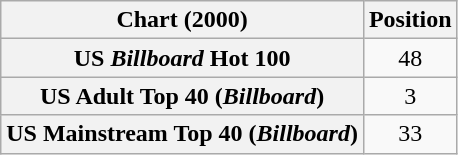<table class="wikitable sortable plainrowheaders" style="text-align:center">
<tr>
<th>Chart (2000)</th>
<th>Position</th>
</tr>
<tr>
<th scope="row">US <em>Billboard</em> Hot 100</th>
<td>48</td>
</tr>
<tr>
<th scope="row">US Adult Top 40 (<em>Billboard</em>)</th>
<td>3</td>
</tr>
<tr>
<th scope="row">US Mainstream Top 40 (<em>Billboard</em>)</th>
<td>33</td>
</tr>
</table>
